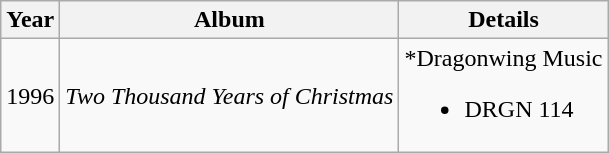<table class="wikitable">
<tr>
<th>Year</th>
<th>Album</th>
<th>Details</th>
</tr>
<tr>
<td>1996</td>
<td><em>Two Thousand Years of Christmas</em></td>
<td>*Dragonwing Music<br><ul><li>DRGN 114</li></ul></td>
</tr>
</table>
